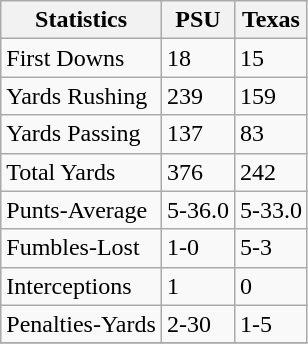<table class="wikitable">
<tr>
<th>Statistics</th>
<th>PSU</th>
<th>Texas</th>
</tr>
<tr>
<td>First Downs</td>
<td>18</td>
<td>15</td>
</tr>
<tr>
<td>Yards Rushing</td>
<td>239</td>
<td>159</td>
</tr>
<tr>
<td>Yards Passing</td>
<td>137</td>
<td>83</td>
</tr>
<tr>
<td>Total Yards</td>
<td>376</td>
<td>242</td>
</tr>
<tr>
<td>Punts-Average</td>
<td>5-36.0</td>
<td>5-33.0</td>
</tr>
<tr>
<td>Fumbles-Lost</td>
<td>1-0</td>
<td>5-3</td>
</tr>
<tr>
<td>Interceptions</td>
<td>1</td>
<td>0</td>
</tr>
<tr>
<td>Penalties-Yards</td>
<td>2-30</td>
<td>1-5</td>
</tr>
<tr>
</tr>
</table>
